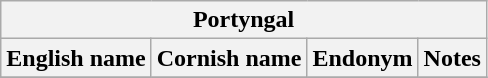<table class="wikitable sortable">
<tr>
<th colspan="24"> Portyngal</th>
</tr>
<tr>
<th>English name</th>
<th>Cornish name</th>
<th>Endonym</th>
<th>Notes</th>
</tr>
<tr>
</tr>
</table>
